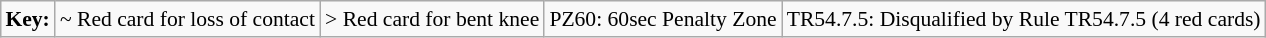<table class="wikitable" style="margin:0.5em auto; font-size:90%; position:relative;">
<tr>
<td><strong>Key:</strong></td>
<td>~ Red card for loss of contact</td>
<td>> Red card for bent knee</td>
<td>PZ60: 60sec Penalty Zone</td>
<td>TR54.7.5: Disqualified by Rule TR54.7.5 (4 red cards)</td>
</tr>
</table>
